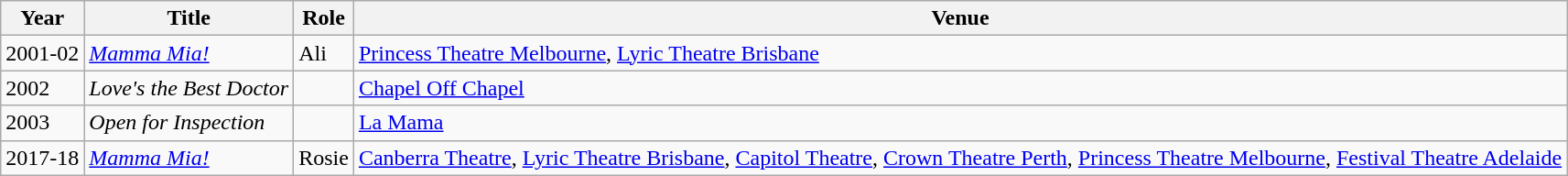<table class="wikitable">
<tr>
<th>Year</th>
<th>Title</th>
<th>Role</th>
<th>Venue</th>
</tr>
<tr>
<td>2001-02</td>
<td><em><a href='#'>Mamma Mia!</a></em></td>
<td>Ali</td>
<td><a href='#'>Princess Theatre Melbourne</a>, <a href='#'>Lyric Theatre Brisbane</a></td>
</tr>
<tr>
<td>2002</td>
<td><em>Love's the Best Doctor</em></td>
<td></td>
<td><a href='#'>Chapel Off Chapel</a></td>
</tr>
<tr>
<td>2003</td>
<td><em>Open for Inspection</em></td>
<td></td>
<td><a href='#'>La Mama</a></td>
</tr>
<tr>
<td>2017-18</td>
<td><em><a href='#'>Mamma Mia!</a></em></td>
<td>Rosie</td>
<td><a href='#'>Canberra Theatre</a>, <a href='#'>Lyric Theatre Brisbane</a>, <a href='#'>Capitol Theatre</a>, <a href='#'>Crown Theatre Perth</a>, <a href='#'>Princess Theatre Melbourne</a>, <a href='#'>Festival Theatre Adelaide</a></td>
</tr>
</table>
